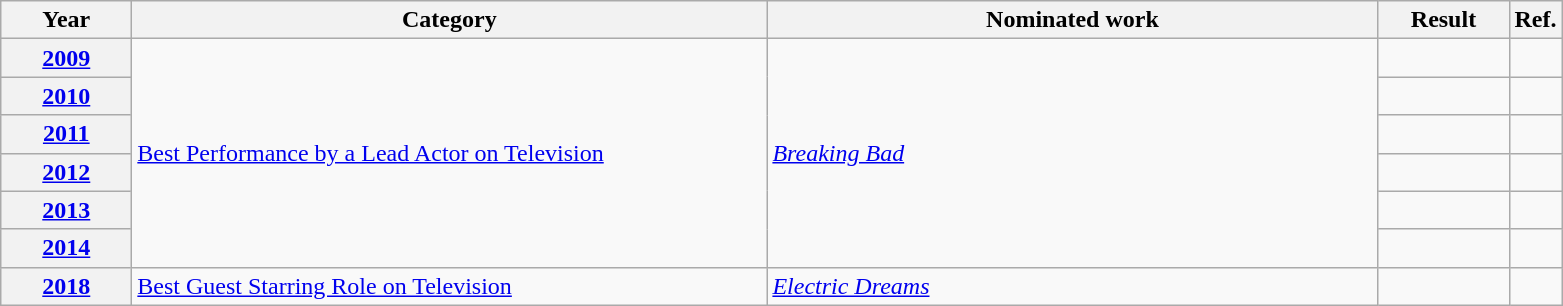<table class=wikitable>
<tr>
<th scope="col" style="width:5em;">Year</th>
<th scope="col" style="width:26em;">Category</th>
<th scope="col" style="width:25em;">Nominated work</th>
<th scope="col" style="width:5em;">Result</th>
<th>Ref.</th>
</tr>
<tr>
<th style="text-align:center;"><a href='#'>2009</a></th>
<td rowspan="6"><a href='#'>Best Performance by a Lead Actor on Television</a></td>
<td rowspan="6"><em><a href='#'>Breaking Bad</a></em></td>
<td></td>
<td style="text-align:center;"></td>
</tr>
<tr>
<th scope=row><a href='#'>2010</a></th>
<td></td>
<td style="text-align:center;"></td>
</tr>
<tr>
<th scope=row><a href='#'>2011</a></th>
<td></td>
<td style="text-align:center;"></td>
</tr>
<tr>
<th scope=row><a href='#'>2012</a></th>
<td></td>
<td style="text-align:center;"></td>
</tr>
<tr>
<th scope=row><a href='#'>2013</a></th>
<td></td>
<td style="text-align:center;"></td>
</tr>
<tr>
<th scope=row><a href='#'>2014</a></th>
<td></td>
<td style="text-align:center;"></td>
</tr>
<tr>
<th scope=row><a href='#'>2018</a></th>
<td><a href='#'>Best Guest Starring Role on Television</a></td>
<td><em><a href='#'>Electric Dreams</a></em></td>
<td></td>
<td style="text-align:center;"></td>
</tr>
</table>
